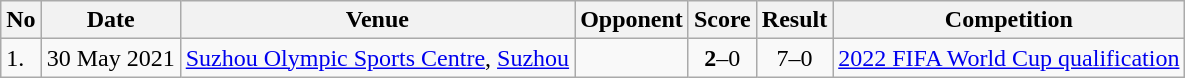<table class="wikitable sortable">
<tr>
<th>No</th>
<th>Date</th>
<th>Venue</th>
<th>Opponent</th>
<th>Score</th>
<th>Result</th>
<th>Competition</th>
</tr>
<tr>
<td>1.</td>
<td>30 May 2021</td>
<td><a href='#'>Suzhou Olympic Sports Centre</a>, <a href='#'>Suzhou</a></td>
<td align="center"></td>
<td align="center"><strong>2</strong>–0</td>
<td align="center">7–0</td>
<td><a href='#'>2022 FIFA World Cup qualification</a></td>
</tr>
</table>
